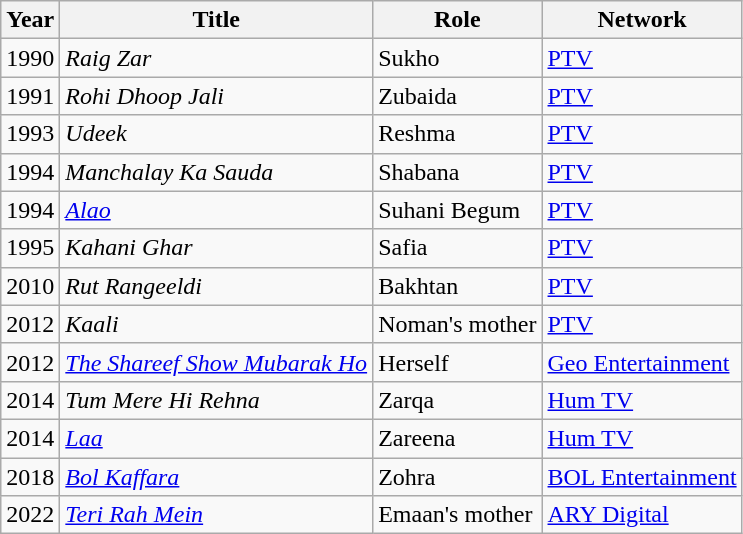<table class="wikitable sortable plainrowheaders">
<tr style="text-align:center;">
<th scope="col">Year</th>
<th scope="col">Title</th>
<th scope="col">Role</th>
<th scope="col">Network</th>
</tr>
<tr>
<td>1990</td>
<td><em>Raig Zar</em></td>
<td>Sukho</td>
<td><a href='#'>PTV</a></td>
</tr>
<tr>
<td>1991</td>
<td><em>Rohi Dhoop Jali</em></td>
<td>Zubaida</td>
<td><a href='#'>PTV</a></td>
</tr>
<tr>
<td>1993</td>
<td><em>Udeek</em></td>
<td>Reshma</td>
<td><a href='#'>PTV</a></td>
</tr>
<tr>
<td>1994</td>
<td><em>Manchalay Ka Sauda</em></td>
<td>Shabana</td>
<td><a href='#'>PTV</a></td>
</tr>
<tr>
<td>1994</td>
<td><em><a href='#'>Alao</a></em></td>
<td>Suhani Begum</td>
<td><a href='#'>PTV</a></td>
</tr>
<tr>
<td>1995</td>
<td><em>Kahani Ghar</em></td>
<td>Safia</td>
<td><a href='#'>PTV</a></td>
</tr>
<tr>
<td>2010</td>
<td><em>Rut Rangeeldi</em></td>
<td>Bakhtan</td>
<td><a href='#'>PTV</a></td>
</tr>
<tr>
<td>2012</td>
<td><em>Kaali</em></td>
<td>Noman's mother</td>
<td><a href='#'>PTV</a></td>
</tr>
<tr>
<td>2012</td>
<td><em><a href='#'>The Shareef Show Mubarak Ho</a></em></td>
<td>Herself</td>
<td><a href='#'>Geo Entertainment</a></td>
</tr>
<tr>
<td>2014</td>
<td><em>Tum Mere Hi Rehna</em></td>
<td>Zarqa</td>
<td><a href='#'>Hum TV</a></td>
</tr>
<tr>
<td>2014</td>
<td><em><a href='#'>Laa</a></em></td>
<td>Zareena</td>
<td><a href='#'>Hum TV</a></td>
</tr>
<tr>
<td>2018</td>
<td><em><a href='#'>Bol Kaffara</a></em></td>
<td>Zohra</td>
<td><a href='#'>BOL Entertainment</a></td>
</tr>
<tr>
<td>2022</td>
<td><em><a href='#'>Teri Rah Mein</a></em></td>
<td>Emaan's mother</td>
<td><a href='#'>ARY Digital</a></td>
</tr>
</table>
